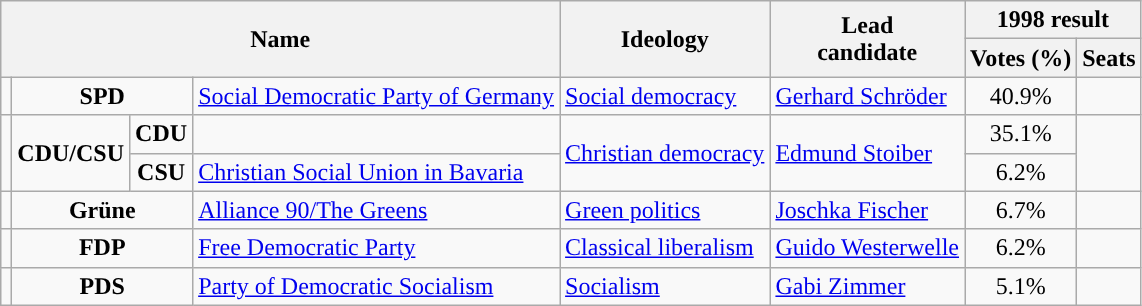<table class="wikitable">
<tr>
<th colspan="4" rowspan="2">Name</th>
<th rowspan="2">Ideology</th>
<th rowspan="2">Lead<br>candidate</th>
<th colspan="2">1998 result</th>
</tr>
<tr>
<th>Votes (%)</th>
<th>Seats</th>
</tr>
<tr>
<td style="background:"></td>
<td colspan="2" style="text-align:center;"><strong>SPD</strong></td>
<td><a href='#'>Social Democratic Party of Germany</a><br></td>
<td><a href='#'>Social democracy</a></td>
<td><a href='#'>Gerhard Schröder</a></td>
<td style="text-align:center;">40.9%</td>
<td></td>
</tr>
<tr>
<td rowspan="2" style="background:"></td>
<td rowspan="2" style="text-align:center;"><strong>CDU/CSU</strong></td>
<td style="text-align:center;"><strong>CDU</strong></td>
<td></td>
<td rowspan="2"><a href='#'>Christian democracy</a></td>
<td rowspan="2"><a href='#'>Edmund Stoiber</a></td>
<td style="text-align:center;">35.1%</td>
<td rowspan="2"></td>
</tr>
<tr>
<td style="text-align:center;"><strong>CSU</strong></td>
<td><a href='#'>Christian Social Union in Bavaria</a><br></td>
<td style="text-align:center;">6.2%</td>
</tr>
<tr>
<td style="background:"></td>
<td colspan="2" style="text-align:center;"><strong>Grüne</strong></td>
<td><a href='#'>Alliance 90/The Greens</a><br></td>
<td><a href='#'>Green politics</a></td>
<td><a href='#'>Joschka Fischer</a></td>
<td style="text-align:center;">6.7%</td>
<td></td>
</tr>
<tr>
<td style="background:"></td>
<td colspan="2" style="text-align:center;"><strong>FDP</strong></td>
<td><a href='#'>Free Democratic Party</a><br></td>
<td><a href='#'>Classical liberalism</a></td>
<td><a href='#'>Guido Westerwelle</a></td>
<td style="text-align:center;">6.2%</td>
<td></td>
</tr>
<tr>
<td style="background:"></td>
<td colspan="2" style="text-align:center;"><strong>PDS</strong></td>
<td><a href='#'>Party of Democratic Socialism</a><br></td>
<td><a href='#'>Socialism</a></td>
<td><a href='#'>Gabi Zimmer</a></td>
<td style="text-align:center;">5.1%</td>
<td></td>
</tr>
</table>
